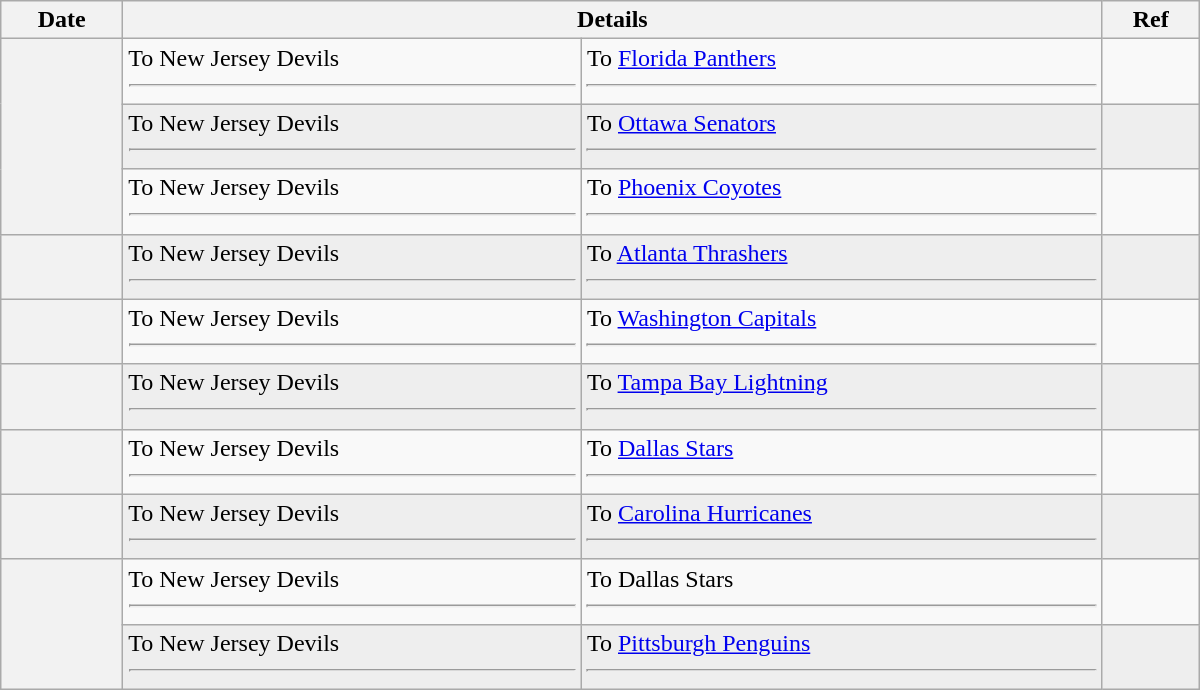<table class="wikitable plainrowheaders" style="width: 50em;">
<tr>
<th scope="col">Date</th>
<th scope="col" colspan="2">Details</th>
<th scope="col">Ref</th>
</tr>
<tr>
<th scope="row" rowspan=3></th>
<td valign="top">To New Jersey Devils <hr></td>
<td valign="top">To <a href='#'>Florida Panthers</a> <hr></td>
<td></td>
</tr>
<tr bgcolor="#eeeeee">
<td valign="top">To New Jersey Devils <hr></td>
<td valign="top">To <a href='#'>Ottawa Senators</a> <hr></td>
<td></td>
</tr>
<tr>
<td valign="top">To New Jersey Devils <hr></td>
<td valign="top">To <a href='#'>Phoenix Coyotes</a> <hr></td>
<td></td>
</tr>
<tr bgcolor="#eeeeee">
<th scope="row"></th>
<td valign="top">To New Jersey Devils <hr></td>
<td valign="top">To <a href='#'>Atlanta Thrashers</a> <hr></td>
<td></td>
</tr>
<tr>
<th scope="row"></th>
<td valign="top">To New Jersey Devils <hr></td>
<td valign="top">To <a href='#'>Washington Capitals</a> <hr></td>
<td></td>
</tr>
<tr bgcolor="#eeeeee">
<th scope="row"></th>
<td valign="top">To New Jersey Devils <hr></td>
<td valign="top">To <a href='#'>Tampa Bay Lightning</a> <hr></td>
<td></td>
</tr>
<tr>
<th scope="row"></th>
<td valign="top">To New Jersey Devils <hr></td>
<td valign="top">To <a href='#'>Dallas Stars</a> <hr></td>
<td></td>
</tr>
<tr bgcolor="#eeeeee">
<th scope="row"></th>
<td valign="top">To New Jersey Devils <hr></td>
<td valign="top">To <a href='#'>Carolina Hurricanes</a> <hr></td>
<td></td>
</tr>
<tr>
<th scope="row" rowspan=2></th>
<td valign="top">To New Jersey Devils <hr></td>
<td valign="top">To Dallas Stars <hr></td>
<td></td>
</tr>
<tr bgcolor="#eeeeee">
<td valign="top">To New Jersey Devils <hr></td>
<td valign="top">To <a href='#'>Pittsburgh Penguins</a> <hr></td>
<td></td>
</tr>
</table>
